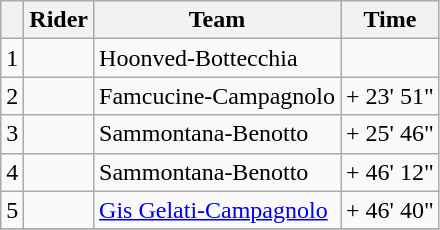<table class="wikitable">
<tr>
<th></th>
<th>Rider</th>
<th>Team</th>
<th>Time</th>
</tr>
<tr>
<td>1</td>
<td></td>
<td>Hoonved-Bottecchia</td>
<td align=right></td>
</tr>
<tr>
<td>2</td>
<td></td>
<td>Famcucine-Campagnolo</td>
<td align=right>+ 23' 51"</td>
</tr>
<tr>
<td>3</td>
<td></td>
<td>Sammontana-Benotto</td>
<td align=right>+ 25' 46"</td>
</tr>
<tr>
<td>4</td>
<td></td>
<td>Sammontana-Benotto</td>
<td align=right>+ 46' 12"</td>
</tr>
<tr>
<td>5</td>
<td></td>
<td><a href='#'>Gis Gelati-Campagnolo</a></td>
<td align=right>+ 46' 40"</td>
</tr>
<tr>
</tr>
</table>
